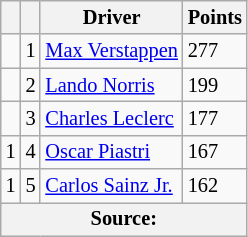<table class="wikitable" style="font-size: 85%;">
<tr>
<th scope="col"></th>
<th scope="col"></th>
<th scope="col">Driver</th>
<th scope="col">Points</th>
</tr>
<tr>
<td align="left"></td>
<td align="center">1</td>
<td> <a href='#'>Max Verstappen</a></td>
<td align="left">277</td>
</tr>
<tr>
<td align="left"></td>
<td align="center">2</td>
<td> <a href='#'>Lando Norris</a></td>
<td align="left">199</td>
</tr>
<tr>
<td align="left"></td>
<td align="center">3</td>
<td> <a href='#'>Charles Leclerc</a></td>
<td align="left">177</td>
</tr>
<tr>
<td align="left"> 1</td>
<td align="center">4</td>
<td> <a href='#'>Oscar Piastri</a></td>
<td align="left">167</td>
</tr>
<tr>
<td align="left"> 1</td>
<td align="center">5</td>
<td> <a href='#'>Carlos Sainz Jr.</a></td>
<td align="left">162</td>
</tr>
<tr>
<th colspan=4>Source:</th>
</tr>
</table>
